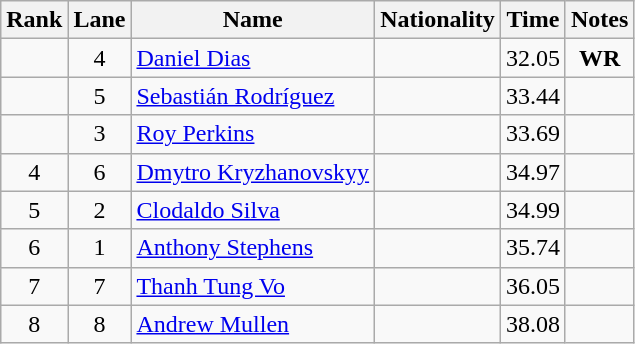<table class="wikitable">
<tr>
<th>Rank</th>
<th>Lane</th>
<th>Name</th>
<th>Nationality</th>
<th>Time</th>
<th>Notes</th>
</tr>
<tr>
<td align=center></td>
<td align=center>4</td>
<td><a href='#'>Daniel Dias</a></td>
<td></td>
<td align=center>32.05</td>
<td align=center><strong>WR</strong></td>
</tr>
<tr>
<td align=center></td>
<td align=center>5</td>
<td><a href='#'>Sebastián Rodríguez</a></td>
<td></td>
<td align=center>33.44</td>
<td align=center></td>
</tr>
<tr>
<td align=center></td>
<td align=center>3</td>
<td><a href='#'>Roy Perkins</a></td>
<td></td>
<td align=center>33.69</td>
<td align=center></td>
</tr>
<tr>
<td align=center>4</td>
<td align=center>6</td>
<td><a href='#'>Dmytro Kryzhanovskyy</a></td>
<td></td>
<td align=center>34.97</td>
<td align=center></td>
</tr>
<tr>
<td align=center>5</td>
<td align=center>2</td>
<td><a href='#'>Clodaldo Silva</a></td>
<td></td>
<td align=center>34.99</td>
<td align=center></td>
</tr>
<tr>
<td align=center>6</td>
<td align=center>1</td>
<td><a href='#'>Anthony Stephens</a></td>
<td></td>
<td align=center>35.74</td>
<td align=center></td>
</tr>
<tr>
<td align=center>7</td>
<td align=center>7</td>
<td><a href='#'>Thanh Tung Vo</a></td>
<td></td>
<td align=center>36.05</td>
<td align=center></td>
</tr>
<tr>
<td align=center>8</td>
<td align=center>8</td>
<td><a href='#'>Andrew Mullen</a></td>
<td></td>
<td align=center>38.08</td>
<td align=center></td>
</tr>
</table>
